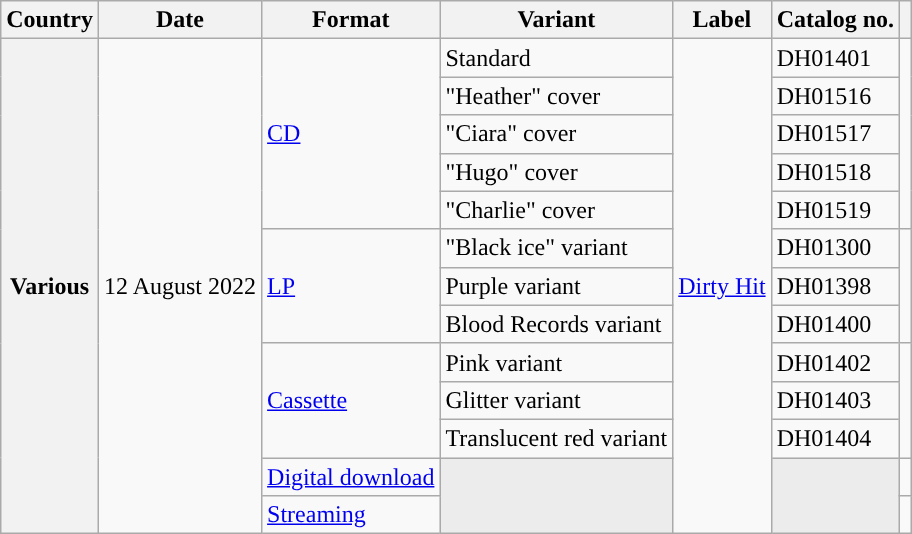<table class="wikitable plainrowheaders">
<tr>
<th>Country</th>
<th>Date</th>
<th>Format</th>
<th>Variant</th>
<th>Label</th>
<th>Catalog no.</th>
<th></th>
</tr>
<tr>
<th scope="row" rowspan="13">Various</th>
<td rowspan="13">12 August 2022</td>
<td rowspan="5"><a href='#'>CD</a></td>
<td>Standard</td>
<td rowspan="13"><a href='#'>Dirty Hit</a></td>
<td>DH01401</td>
<td rowspan="5"></td>
</tr>
<tr>
<td>"Heather" cover</td>
<td>DH01516</td>
</tr>
<tr>
<td>"Ciara" cover</td>
<td>DH01517</td>
</tr>
<tr>
<td>"Hugo" cover</td>
<td>DH01518</td>
</tr>
<tr>
<td>"Charlie" cover</td>
<td>DH01519</td>
</tr>
<tr>
<td rowspan="3"><a href='#'>LP</a></td>
<td>"Black ice" variant</td>
<td>DH01300</td>
<td rowspan="3"></td>
</tr>
<tr>
<td>Purple variant</td>
<td>DH01398</td>
</tr>
<tr>
<td>Blood Records variant</td>
<td>DH01400</td>
</tr>
<tr>
<td rowspan="3"><a href='#'>Cassette</a></td>
<td>Pink variant</td>
<td>DH01402</td>
<td rowspan="3"></td>
</tr>
<tr>
<td>Glitter variant</td>
<td>DH01403</td>
</tr>
<tr>
<td>Translucent red variant</td>
<td>DH01404</td>
</tr>
<tr>
<td><a href='#'>Digital download</a></td>
<td rowspan="2" style="background: #ececec"></td>
<td rowspan="2" style="background: #ececec"></td>
<td></td>
</tr>
<tr>
<td {{hlist><a href='#'>Streaming</a></td>
<td></td>
</tr>
</table>
